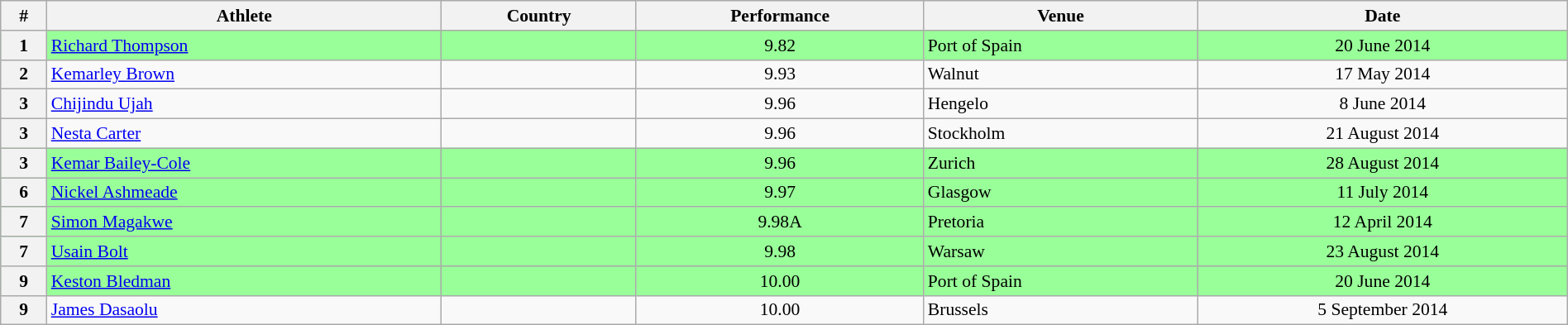<table class="wikitable" width=100% style="font-size:90%; text-align:center;">
<tr>
<th>#</th>
<th>Athlete</th>
<th>Country</th>
<th>Performance</th>
<th>Venue</th>
<th>Date</th>
</tr>
<tr bgcolor="99FF99">
<th>1</th>
<td align=left><a href='#'>Richard Thompson</a></td>
<td align=left></td>
<td align=center>9.82</td>
<td align=left> Port of Spain</td>
<td>20 June 2014</td>
</tr>
<tr>
<th>2</th>
<td align=left><a href='#'>Kemarley Brown</a></td>
<td align=left></td>
<td align=center>9.93</td>
<td align=left> Walnut</td>
<td>17 May 2014</td>
</tr>
<tr>
<th>3</th>
<td align=left><a href='#'>Chijindu Ujah</a></td>
<td align=left></td>
<td>9.96</td>
<td align=left> Hengelo</td>
<td>8 June 2014</td>
</tr>
<tr>
<th>3</th>
<td align=left><a href='#'>Nesta Carter</a></td>
<td align=left></td>
<td align=center>9.96</td>
<td align=left> Stockholm</td>
<td>21 August 2014</td>
</tr>
<tr bgcolor="99FF99">
<th>3</th>
<td align=left><a href='#'>Kemar Bailey-Cole</a></td>
<td align=left></td>
<td>9.96</td>
<td align=left> Zurich</td>
<td>28 August 2014</td>
</tr>
<tr bgcolor="99FF99">
<th>6</th>
<td align=left><a href='#'>Nickel Ashmeade</a></td>
<td align=left></td>
<td>9.97</td>
<td align=left> Glasgow</td>
<td>11 July 2014</td>
</tr>
<tr bgcolor="99FF99">
<th>7</th>
<td align=left><a href='#'>Simon Magakwe</a></td>
<td align=left></td>
<td>9.98A</td>
<td align=left> Pretoria</td>
<td>12 April 2014</td>
</tr>
<tr bgcolor="99FF99">
<th>7</th>
<td align=left><a href='#'>Usain Bolt</a></td>
<td align=left></td>
<td>9.98</td>
<td align=left> Warsaw</td>
<td>23 August 2014</td>
</tr>
<tr bgcolor="99FF99">
<th>9</th>
<td align=left><a href='#'>Keston Bledman</a></td>
<td align=left></td>
<td align=center>10.00</td>
<td align=left> Port of Spain</td>
<td>20 June 2014</td>
</tr>
<tr>
<th>9</th>
<td align=left><a href='#'>James Dasaolu</a></td>
<td align=left></td>
<td>10.00</td>
<td align=left> Brussels</td>
<td>5 September 2014</td>
</tr>
</table>
